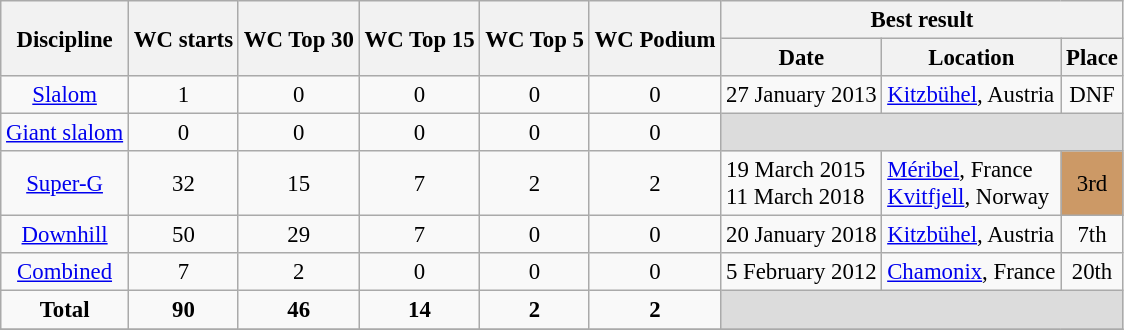<table class="wikitable" style="text-align:center; font-size:95%;">
<tr>
<th rowspan=2>Discipline</th>
<th rowspan=2>WC starts</th>
<th rowspan=2>WC Top 30</th>
<th rowspan=2>WC Top 15</th>
<th rowspan=2>WC Top 5</th>
<th rowspan=2>WC Podium</th>
<th colspan=3>Best result</th>
</tr>
<tr>
<th>Date</th>
<th>Location</th>
<th>Place</th>
</tr>
<tr>
<td align=center><a href='#'>Slalom</a></td>
<td align=center>1</td>
<td align=center>0</td>
<td align=center>0</td>
<td align=center>0</td>
<td align=center>0</td>
<td align=left>27 January 2013</td>
<td align=left> <a href='#'>Kitzbühel</a>, Austria</td>
<td>DNF</td>
</tr>
<tr>
<td align=center><a href='#'>Giant slalom</a></td>
<td align=center>0</td>
<td align=center>0</td>
<td align=center>0</td>
<td align=center>0</td>
<td align=center>0</td>
<td colspan=3 bgcolor=#DCDCDC></td>
</tr>
<tr>
<td align=center><a href='#'>Super-G</a></td>
<td align=center>32</td>
<td align=center>15</td>
<td align=center>7</td>
<td align=center>2</td>
<td align=center>2</td>
<td align=left>19 March 2015<br> 11 March 2018</td>
<td align=left> <a href='#'>Méribel</a>, France <br> <a href='#'>Kvitfjell</a>, Norway</td>
<td bgcolor="cc9966">3rd</td>
</tr>
<tr>
<td align=center><a href='#'>Downhill</a></td>
<td align=center>50</td>
<td align=center>29</td>
<td align=center>7</td>
<td align=center>0</td>
<td align=center>0</td>
<td align=left>20 January 2018</td>
<td align=left> <a href='#'>Kitzbühel</a>, Austria</td>
<td>7th</td>
</tr>
<tr>
<td align=center><a href='#'>Combined</a></td>
<td align=center>7</td>
<td align=center>2</td>
<td align=center>0</td>
<td align=center>0</td>
<td align=center>0</td>
<td align=left>5 February 2012</td>
<td align=left> <a href='#'>Chamonix</a>, France</td>
<td>20th</td>
</tr>
<tr>
<td align=center><strong>Total</strong></td>
<td align=center><strong>90</strong></td>
<td align=center><strong>46</strong></td>
<td align=center><strong>14</strong></td>
<td align=center><strong>2</strong></td>
<td align=center><strong>2</strong></td>
<td colspan=3 bgcolor=#DCDCDC></td>
</tr>
<tr>
</tr>
</table>
